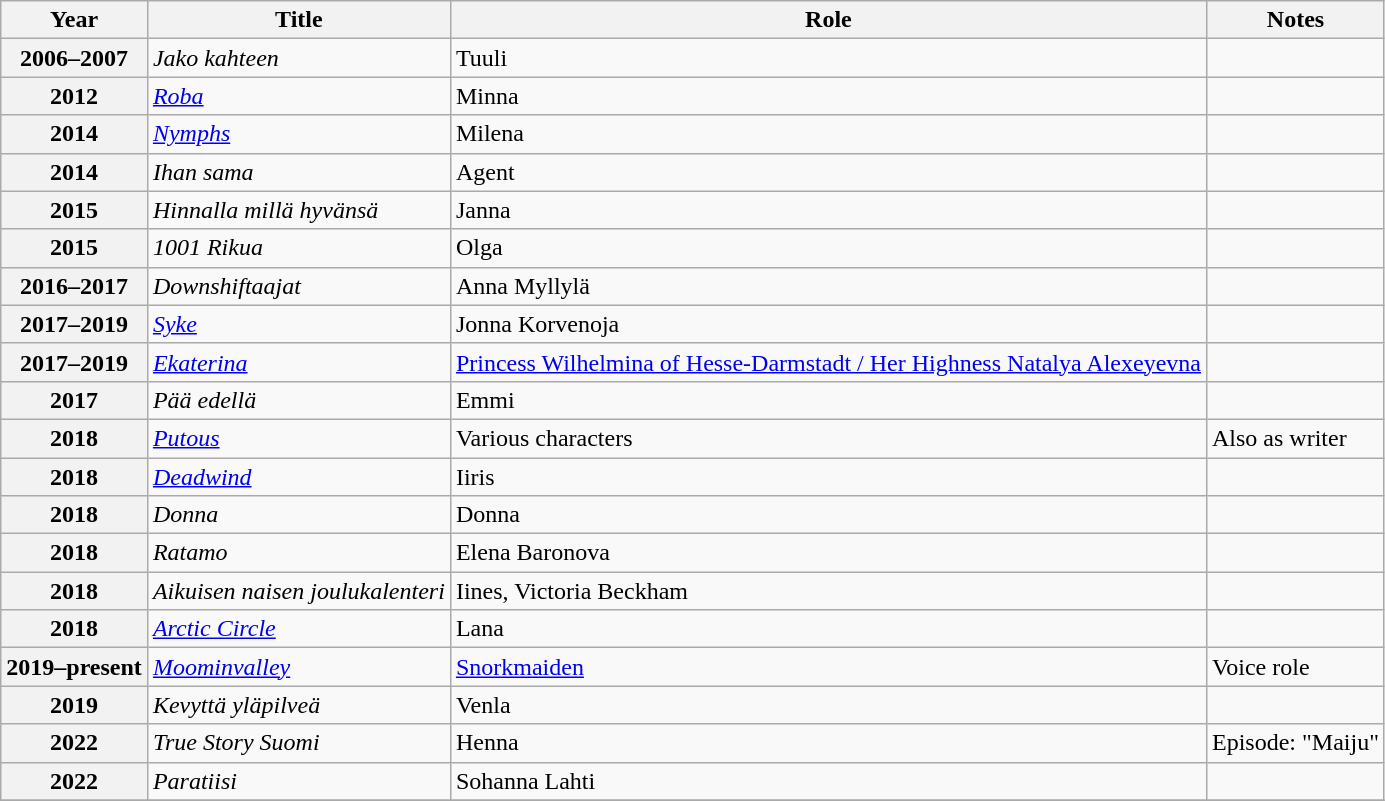<table class="wikitable plainrowheaders sortable">
<tr>
<th scope="col">Year</th>
<th scope="col">Title</th>
<th scope="col">Role</th>
<th scope="col" class="unsortable">Notes</th>
</tr>
<tr>
<th scope="row">2006–2007</th>
<td><em>Jako kahteen</em></td>
<td>Tuuli</td>
<td></td>
</tr>
<tr>
<th scope="row">2012</th>
<td><em><a href='#'>Roba</a></em></td>
<td>Minna</td>
<td></td>
</tr>
<tr>
<th scope="row">2014</th>
<td><em><a href='#'>Nymphs</a></em></td>
<td>Milena</td>
<td></td>
</tr>
<tr>
<th scope="row">2014</th>
<td><em>Ihan sama</em></td>
<td>Agent</td>
<td></td>
</tr>
<tr>
<th scope="row">2015</th>
<td><em>Hinnalla millä hyvänsä</em></td>
<td>Janna</td>
<td></td>
</tr>
<tr>
<th scope="row">2015</th>
<td><em>1001 Rikua</em></td>
<td>Olga</td>
<td></td>
</tr>
<tr>
<th scope="row">2016–2017</th>
<td><em>Downshiftaajat</em></td>
<td>Anna Myllylä</td>
<td></td>
</tr>
<tr>
<th scope="row">2017–2019</th>
<td><em><a href='#'>Syke</a></em></td>
<td>Jonna Korvenoja</td>
<td></td>
</tr>
<tr>
<th scope="row">2017–2019</th>
<td><em><a href='#'>Ekaterina</a></em></td>
<td><a href='#'>Princess Wilhelmina of Hesse-Darmstadt / Her Highness Natalya Alexeyevna</a></td>
<td></td>
</tr>
<tr>
<th scope="row">2017</th>
<td><em>Pää edellä</em></td>
<td>Emmi</td>
<td></td>
</tr>
<tr>
<th scope="row">2018</th>
<td><em><a href='#'>Putous</a></em></td>
<td>Various characters</td>
<td>Also as writer</td>
</tr>
<tr>
<th scope="row">2018</th>
<td><em><a href='#'>Deadwind</a></em></td>
<td>Iiris</td>
<td></td>
</tr>
<tr>
<th scope="row">2018</th>
<td><em>Donna</em></td>
<td>Donna</td>
<td></td>
</tr>
<tr>
<th scope="row">2018</th>
<td><em>Ratamo</em></td>
<td>Elena Baronova</td>
<td></td>
</tr>
<tr>
<th scope="row">2018</th>
<td><em>Aikuisen naisen joulukalenteri</em></td>
<td>Iines, Victoria Beckham</td>
<td></td>
</tr>
<tr>
<th scope="row">2018</th>
<td><em><a href='#'>Arctic Circle</a></em></td>
<td>Lana</td>
<td></td>
</tr>
<tr>
<th scope="row">2019–present</th>
<td><em><a href='#'>Moominvalley</a></em></td>
<td><a href='#'>Snorkmaiden</a></td>
<td>Voice role</td>
</tr>
<tr>
<th scope="row">2019</th>
<td><em>Kevyttä yläpilveä</em></td>
<td>Venla</td>
<td></td>
</tr>
<tr>
<th scope="row">2022</th>
<td><em>True Story Suomi</em></td>
<td>Henna</td>
<td>Episode: "Maiju"</td>
</tr>
<tr>
<th scope="row">2022</th>
<td><em>Paratiisi</em></td>
<td>Sohanna Lahti</td>
<td></td>
</tr>
<tr>
</tr>
</table>
